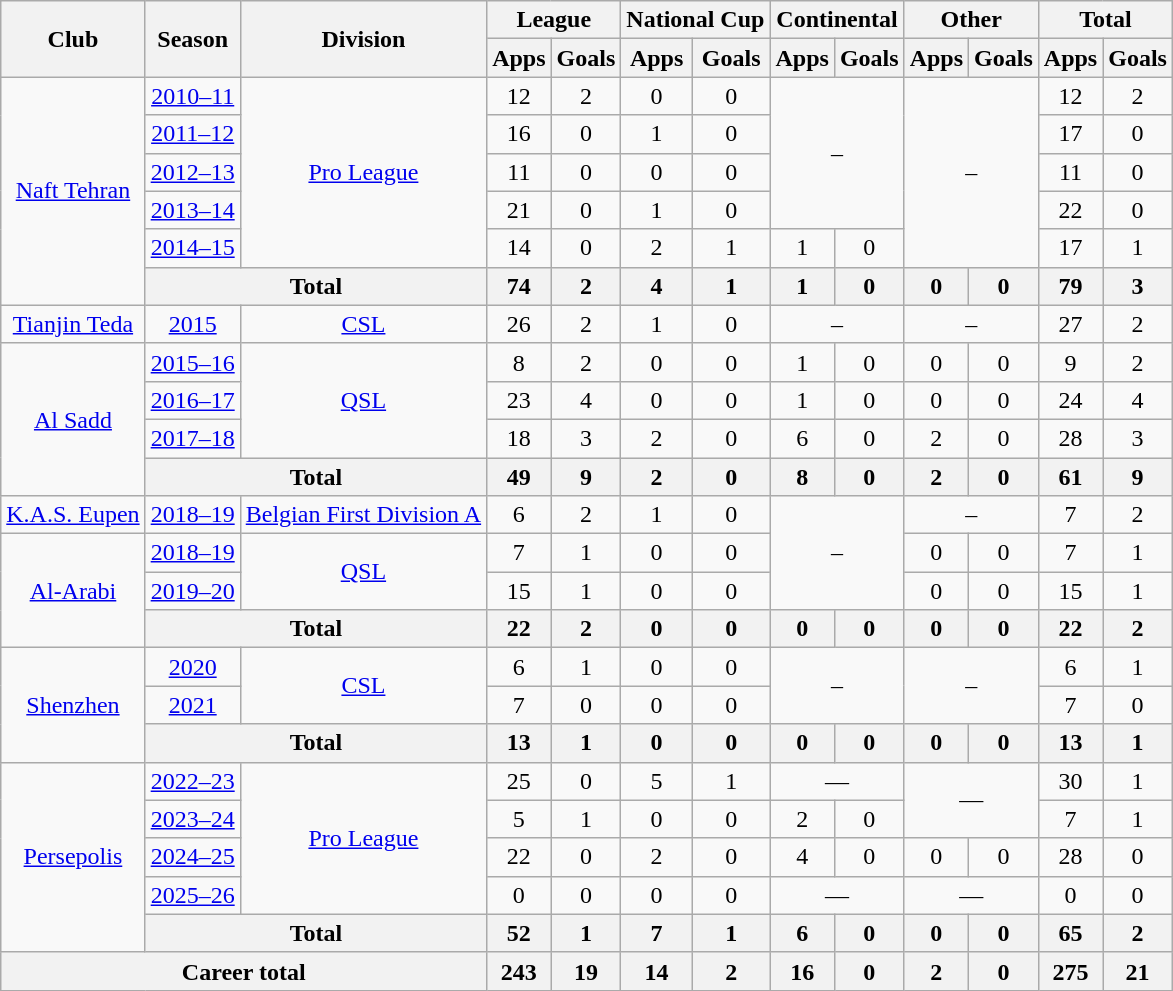<table class="wikitable" style="text-align: center;">
<tr>
<th rowspan="2">Club</th>
<th rowspan="2">Season</th>
<th rowspan="2">Division</th>
<th colspan="2">League</th>
<th colspan="2">National Cup</th>
<th colspan="2">Continental</th>
<th colspan="2">Other</th>
<th colspan="2">Total</th>
</tr>
<tr>
<th>Apps</th>
<th>Goals</th>
<th>Apps</th>
<th>Goals</th>
<th>Apps</th>
<th>Goals</th>
<th>Apps</th>
<th>Goals</th>
<th>Apps</th>
<th>Goals</th>
</tr>
<tr>
<td rowspan=6><a href='#'>Naft Tehran</a></td>
<td><a href='#'>2010–11</a></td>
<td rowspan=5><a href='#'>Pro League</a></td>
<td>12</td>
<td>2</td>
<td>0</td>
<td>0</td>
<td colspan="2" rowspan="4">–</td>
<td colspan="2" rowspan="5">–</td>
<td>12</td>
<td>2</td>
</tr>
<tr>
<td><a href='#'>2011–12</a></td>
<td>16</td>
<td>0</td>
<td>1</td>
<td>0</td>
<td>17</td>
<td>0</td>
</tr>
<tr>
<td><a href='#'>2012–13</a></td>
<td>11</td>
<td>0</td>
<td>0</td>
<td>0</td>
<td>11</td>
<td>0</td>
</tr>
<tr>
<td><a href='#'>2013–14</a></td>
<td>21</td>
<td>0</td>
<td>1</td>
<td>0</td>
<td>22</td>
<td>0</td>
</tr>
<tr>
<td><a href='#'>2014–15</a></td>
<td>14</td>
<td>0</td>
<td>2</td>
<td>1</td>
<td>1</td>
<td>0</td>
<td>17</td>
<td>1</td>
</tr>
<tr>
<th colspan=2>Total</th>
<th>74</th>
<th>2</th>
<th>4</th>
<th>1</th>
<th>1</th>
<th>0</th>
<th>0</th>
<th>0</th>
<th>79</th>
<th>3</th>
</tr>
<tr>
<td><a href='#'>Tianjin Teda</a></td>
<td><a href='#'>2015</a></td>
<td><a href='#'>CSL</a></td>
<td>26</td>
<td>2</td>
<td>1</td>
<td>0</td>
<td colspan="2">–</td>
<td colspan="2">–</td>
<td>27</td>
<td>2</td>
</tr>
<tr>
<td rowspan=4><a href='#'>Al Sadd</a></td>
<td><a href='#'>2015–16</a></td>
<td rowspan=3><a href='#'>QSL</a></td>
<td>8</td>
<td>2</td>
<td>0</td>
<td>0</td>
<td>1</td>
<td>0</td>
<td>0</td>
<td>0</td>
<td>9</td>
<td>2</td>
</tr>
<tr>
<td><a href='#'>2016–17</a></td>
<td>23</td>
<td>4</td>
<td>0</td>
<td>0</td>
<td>1</td>
<td>0</td>
<td>0</td>
<td>0</td>
<td>24</td>
<td>4</td>
</tr>
<tr>
<td><a href='#'>2017–18</a></td>
<td>18</td>
<td>3</td>
<td>2</td>
<td>0</td>
<td>6</td>
<td>0</td>
<td>2</td>
<td>0</td>
<td>28</td>
<td>3</td>
</tr>
<tr>
<th colspan=2>Total</th>
<th>49</th>
<th>9</th>
<th>2</th>
<th>0</th>
<th>8</th>
<th>0</th>
<th>2</th>
<th>0</th>
<th>61</th>
<th>9</th>
</tr>
<tr>
<td><a href='#'>K.A.S. Eupen</a></td>
<td><a href='#'>2018–19</a></td>
<td><a href='#'>Belgian First Division A</a></td>
<td>6</td>
<td>2</td>
<td>1</td>
<td>0</td>
<td colspan="2" rowspan="3">–</td>
<td colspan="2">–</td>
<td>7</td>
<td>2</td>
</tr>
<tr>
<td rowspan=3><a href='#'>Al-Arabi</a></td>
<td><a href='#'>2018–19</a></td>
<td rowspan=2><a href='#'>QSL</a></td>
<td>7</td>
<td>1</td>
<td>0</td>
<td>0</td>
<td>0</td>
<td>0</td>
<td>7</td>
<td>1</td>
</tr>
<tr>
<td><a href='#'>2019–20</a></td>
<td>15</td>
<td>1</td>
<td>0</td>
<td>0</td>
<td>0</td>
<td>0</td>
<td>15</td>
<td>1</td>
</tr>
<tr>
<th colspan=2>Total</th>
<th>22</th>
<th>2</th>
<th>0</th>
<th>0</th>
<th>0</th>
<th>0</th>
<th>0</th>
<th>0</th>
<th>22</th>
<th>2</th>
</tr>
<tr>
<td rowspan=3><a href='#'>Shenzhen</a></td>
<td><a href='#'>2020</a></td>
<td rowspan=2><a href='#'>CSL</a></td>
<td>6</td>
<td>1</td>
<td>0</td>
<td>0</td>
<td colspan="2" rowspan="2">–</td>
<td colspan="2" rowspan="2">–</td>
<td>6</td>
<td>1</td>
</tr>
<tr>
<td><a href='#'>2021</a></td>
<td>7</td>
<td>0</td>
<td>0</td>
<td>0</td>
<td>7</td>
<td>0</td>
</tr>
<tr>
<th colspan=2>Total</th>
<th>13</th>
<th>1</th>
<th>0</th>
<th>0</th>
<th>0</th>
<th>0</th>
<th>0</th>
<th>0</th>
<th>13</th>
<th>1</th>
</tr>
<tr>
<td rowspan="5"><a href='#'>Persepolis</a></td>
<td><a href='#'>2022–23</a></td>
<td rowspan="4"><a href='#'>Pro League</a></td>
<td>25</td>
<td>0</td>
<td>5</td>
<td>1</td>
<td colspan="2">—</td>
<td colspan="2" rowspan="2">—</td>
<td>30</td>
<td>1</td>
</tr>
<tr>
<td><a href='#'>2023–24</a></td>
<td>5</td>
<td>1</td>
<td>0</td>
<td>0</td>
<td>2</td>
<td>0</td>
<td>7</td>
<td>1</td>
</tr>
<tr>
<td><a href='#'>2024–25</a></td>
<td>22</td>
<td>0</td>
<td>2</td>
<td>0</td>
<td>4</td>
<td>0</td>
<td>0</td>
<td>0</td>
<td>28</td>
<td>0</td>
</tr>
<tr>
<td><a href='#'>2025–26</a></td>
<td>0</td>
<td>0</td>
<td>0</td>
<td>0</td>
<td colspan="2">—</td>
<td colspan="2">—</td>
<td>0</td>
<td>0</td>
</tr>
<tr>
<th colspan="2">Total</th>
<th>52</th>
<th>1</th>
<th>7</th>
<th>1</th>
<th>6</th>
<th>0</th>
<th>0</th>
<th>0</th>
<th>65</th>
<th>2</th>
</tr>
<tr>
<th colspan=3>Career total</th>
<th>243</th>
<th>19</th>
<th>14</th>
<th>2</th>
<th>16</th>
<th>0</th>
<th>2</th>
<th>0</th>
<th>275</th>
<th>21</th>
</tr>
</table>
